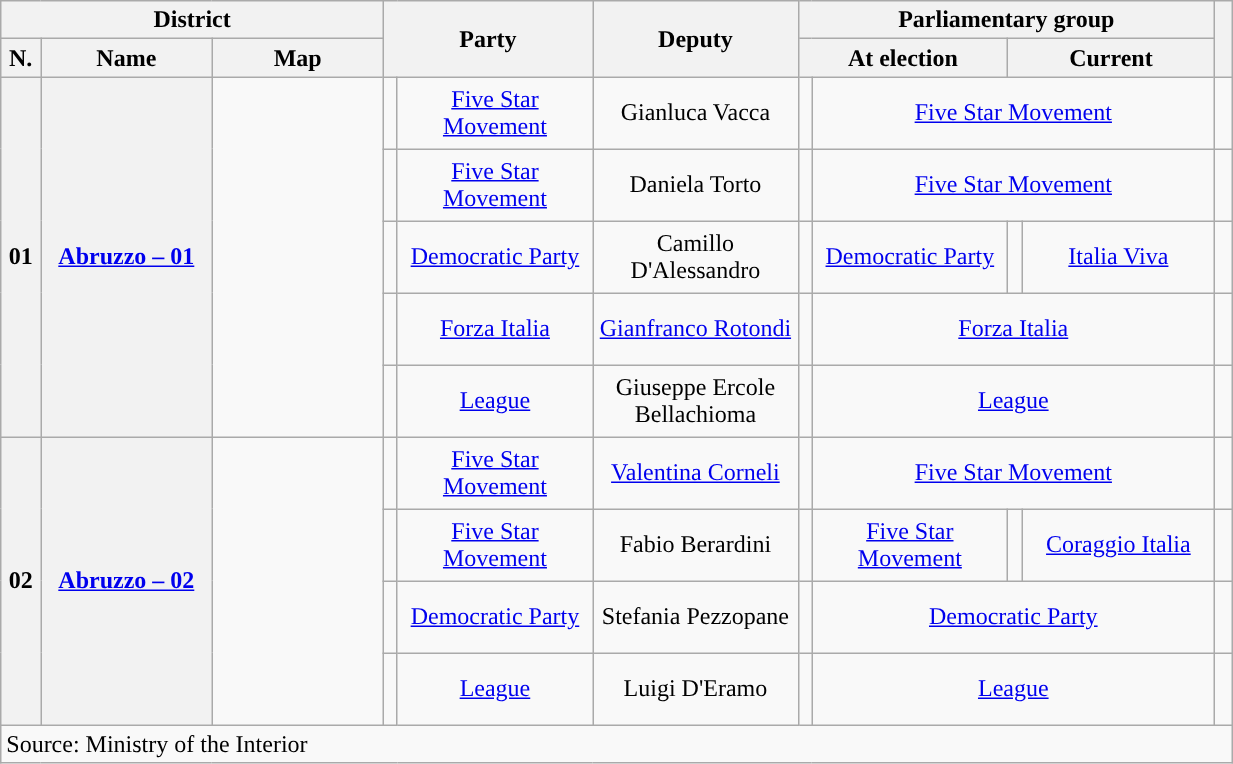<table class="wikitable" style="text-align:center; style=" width="65%">
<tr>
<th colspan="3" width="20%">District</th>
<th colspan="2" rowspan="2" width="12%">Party</th>
<th rowspan="2" width="12%">Deputy</th>
<th colspan="4" width="24%">Parliamentary group</th>
<th rowspan="2" width="1%"></th>
</tr>
<tr>
<th width="1%">N.</th>
<th width="10%">Name</th>
<th width="10%">Map</th>
<th colspan="2" width="12%">At election</th>
<th colspan="2" width="12%">Current</th>
</tr>
<tr style="height:3em;">
<th rowspan="5">01</th>
<th rowspan="5"><a href='#'>Abruzzo – 01</a></th>
<td rowspan="5"></td>
<td style="background:"></td>
<td><a href='#'>Five Star Movement</a></td>
<td>Gianluca Vacca</td>
<td style="background:"></td>
<td colspan="3"><a href='#'>Five Star Movement</a></td>
<td></td>
</tr>
<tr style="height:3em;">
<td style="background:"></td>
<td><a href='#'>Five Star Movement</a></td>
<td>Daniela Torto</td>
<td style="background:"></td>
<td colspan="3"><a href='#'>Five Star Movement</a></td>
<td></td>
</tr>
<tr style="height:3em;">
<td style="background:"></td>
<td><a href='#'>Democratic Party</a></td>
<td>Camillo D'Alessandro</td>
<td style="background:"></td>
<td><a href='#'>Democratic Party</a></td>
<td style="background:"></td>
<td><a href='#'>Italia Viva</a></td>
<td></td>
</tr>
<tr style="height:3em;">
<td style="background:"></td>
<td><a href='#'>Forza Italia</a></td>
<td><a href='#'>Gianfranco Rotondi</a></td>
<td style="background:"></td>
<td colspan="3"><a href='#'>Forza Italia</a></td>
<td></td>
</tr>
<tr style="height:3em;">
<td style="background:"></td>
<td><a href='#'>League</a></td>
<td>Giuseppe Ercole Bellachioma</td>
<td style="background:"></td>
<td colspan="3"><a href='#'>League</a></td>
<td></td>
</tr>
<tr style="height:3em;">
<th rowspan="4">02</th>
<th rowspan="4"><a href='#'>Abruzzo – 02</a></th>
<td rowspan="4"></td>
<td style="background:"></td>
<td><a href='#'>Five Star Movement</a></td>
<td><a href='#'>Valentina Corneli</a></td>
<td style="background:"></td>
<td colspan="3"><a href='#'>Five Star Movement</a></td>
<td></td>
</tr>
<tr style="height:3em;">
<td style="background:"></td>
<td><a href='#'>Five Star Movement</a></td>
<td>Fabio Berardini</td>
<td style="background:"></td>
<td><a href='#'>Five Star Movement</a></td>
<td style="background:"></td>
<td><a href='#'>Coraggio Italia</a></td>
<td></td>
</tr>
<tr style="height:3em;">
<td style="background:"></td>
<td><a href='#'>Democratic Party</a></td>
<td>Stefania Pezzopane</td>
<td style="background:"></td>
<td colspan="3"><a href='#'>Democratic Party</a></td>
<td></td>
</tr>
<tr style="height:3em;">
<td style="background:"></td>
<td><a href='#'>League</a></td>
<td>Luigi D'Eramo</td>
<td style="background:"></td>
<td colspan="3"><a href='#'>League</a></td>
<td></td>
</tr>
<tr>
<td colspan="11" style="text-align:left;">Source: Ministry of the Interior</td>
</tr>
</table>
